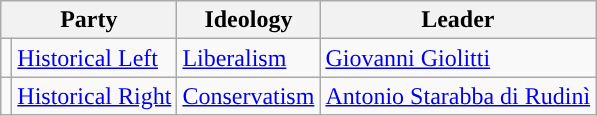<table class=wikitable style="font-size:100%">
<tr>
<th colspan=2>Party</th>
<th>Ideology</th>
<th>Leader</th>
</tr>
<tr>
<td style="color:inherit;background:"></td>
<td><a href='#'>Historical Left</a></td>
<td><a href='#'>Liberalism</a></td>
<td><a href='#'>Giovanni Giolitti</a></td>
</tr>
<tr>
<td style="color:inherit;background:"></td>
<td><a href='#'>Historical Right</a></td>
<td><a href='#'>Conservatism</a></td>
<td><a href='#'>Antonio Starabba di Rudinì</a></td>
</tr>
</table>
